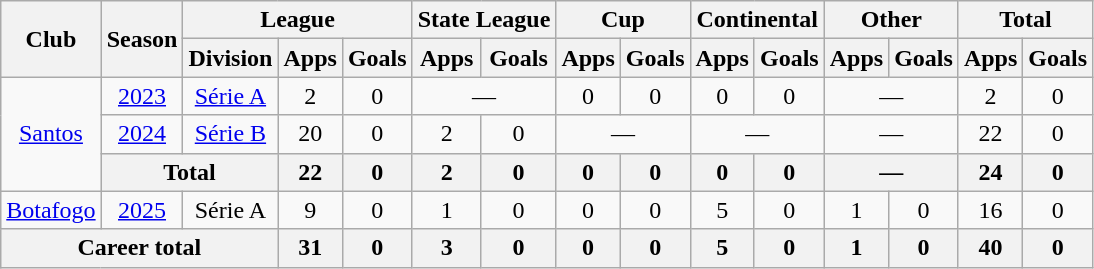<table class="wikitable" style="text-align: center">
<tr>
<th rowspan="2">Club</th>
<th rowspan="2">Season</th>
<th colspan="3">League</th>
<th colspan="2">State League</th>
<th colspan="2">Cup</th>
<th colspan="2">Continental</th>
<th colspan="2">Other</th>
<th colspan="2">Total</th>
</tr>
<tr>
<th>Division</th>
<th>Apps</th>
<th>Goals</th>
<th>Apps</th>
<th>Goals</th>
<th>Apps</th>
<th>Goals</th>
<th>Apps</th>
<th>Goals</th>
<th>Apps</th>
<th>Goals</th>
<th>Apps</th>
<th>Goals</th>
</tr>
<tr>
<td rowspan="3"><a href='#'>Santos</a></td>
<td><a href='#'>2023</a></td>
<td><a href='#'>Série A</a></td>
<td>2</td>
<td>0</td>
<td colspan="2">—</td>
<td>0</td>
<td>0</td>
<td>0</td>
<td>0</td>
<td colspan="2">—</td>
<td>2</td>
<td>0</td>
</tr>
<tr>
<td><a href='#'>2024</a></td>
<td><a href='#'>Série B</a></td>
<td>20</td>
<td>0</td>
<td>2</td>
<td>0</td>
<td colspan="2">—</td>
<td colspan="2">—</td>
<td colspan="2">—</td>
<td>22</td>
<td>0</td>
</tr>
<tr>
<th colspan="2">Total</th>
<th>22</th>
<th>0</th>
<th>2</th>
<th>0</th>
<th>0</th>
<th>0</th>
<th>0</th>
<th>0</th>
<th colspan="2">—</th>
<th>24</th>
<th>0</th>
</tr>
<tr>
<td><a href='#'>Botafogo</a></td>
<td><a href='#'>2025</a></td>
<td>Série A</td>
<td>9</td>
<td>0</td>
<td>1</td>
<td>0</td>
<td>0</td>
<td>0</td>
<td>5</td>
<td>0</td>
<td>1</td>
<td>0</td>
<td>16</td>
<td>0</td>
</tr>
<tr>
<th colspan="3"><strong>Career total</strong></th>
<th>31</th>
<th>0</th>
<th>3</th>
<th>0</th>
<th>0</th>
<th>0</th>
<th>5</th>
<th>0</th>
<th>1</th>
<th>0</th>
<th>40</th>
<th>0</th>
</tr>
</table>
